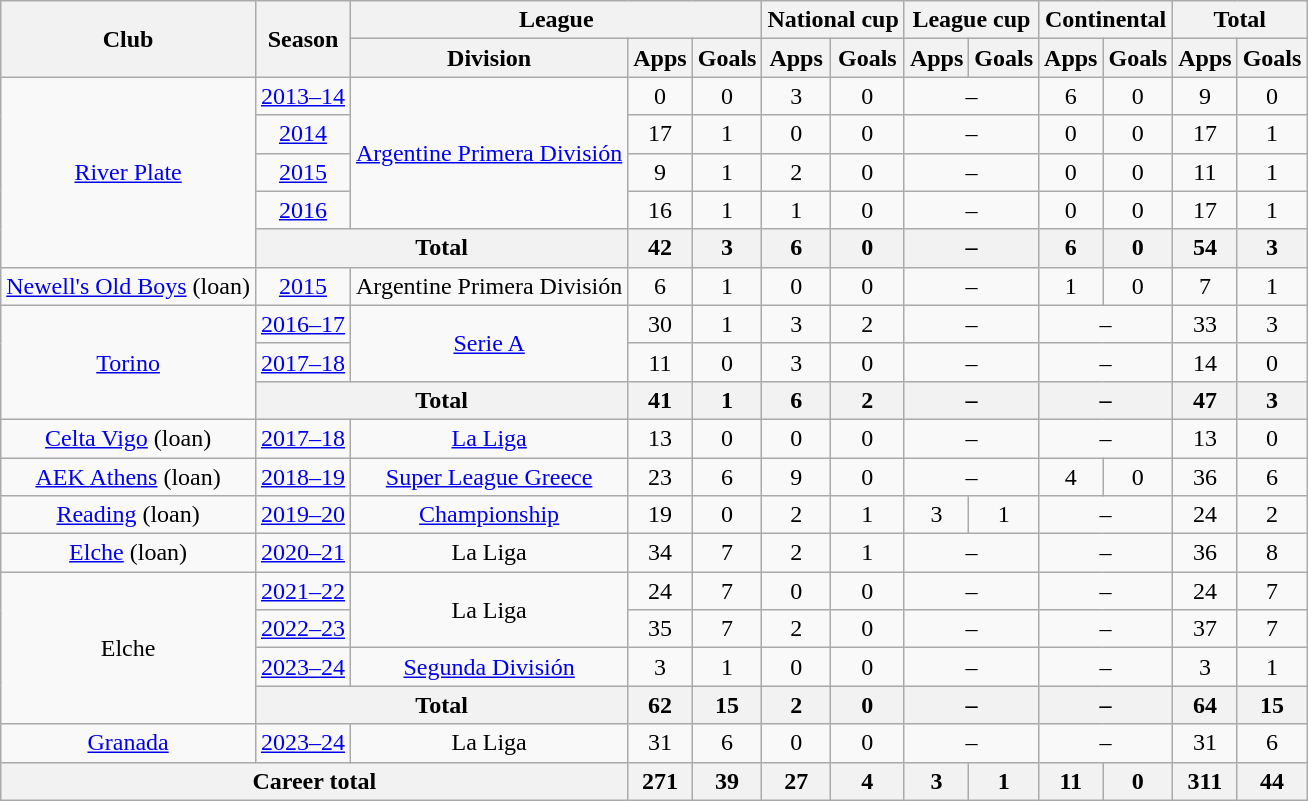<table class="wikitable" style="text-align:center">
<tr>
<th rowspan="2">Club</th>
<th rowspan="2">Season</th>
<th colspan="3">League</th>
<th colspan="2">National cup</th>
<th colspan="2">League cup</th>
<th colspan="2">Continental</th>
<th colspan="2">Total</th>
</tr>
<tr>
<th>Division</th>
<th>Apps</th>
<th>Goals</th>
<th>Apps</th>
<th>Goals</th>
<th>Apps</th>
<th>Goals</th>
<th>Apps</th>
<th>Goals</th>
<th>Apps</th>
<th>Goals</th>
</tr>
<tr>
<td rowspan="5"><a href='#'>River Plate</a></td>
<td><a href='#'>2013–14</a></td>
<td rowspan="4"><a href='#'>Argentine Primera División</a></td>
<td>0</td>
<td>0</td>
<td>3</td>
<td>0</td>
<td colspan="2">–</td>
<td>6</td>
<td>0</td>
<td>9</td>
<td>0</td>
</tr>
<tr>
<td><a href='#'>2014</a></td>
<td>17</td>
<td>1</td>
<td>0</td>
<td>0</td>
<td colspan="2">–</td>
<td>0</td>
<td>0</td>
<td>17</td>
<td>1</td>
</tr>
<tr>
<td><a href='#'>2015</a></td>
<td>9</td>
<td>1</td>
<td>2</td>
<td>0</td>
<td colspan="2">–</td>
<td>0</td>
<td>0</td>
<td>11</td>
<td>1</td>
</tr>
<tr>
<td><a href='#'>2016</a></td>
<td>16</td>
<td>1</td>
<td>1</td>
<td>0</td>
<td colspan="2">–</td>
<td>0</td>
<td>0</td>
<td>17</td>
<td>1</td>
</tr>
<tr>
<th colspan="2">Total</th>
<th>42</th>
<th>3</th>
<th>6</th>
<th>0</th>
<th colspan="2">–</th>
<th>6</th>
<th>0</th>
<th>54</th>
<th>3</th>
</tr>
<tr>
<td><a href='#'>Newell's Old Boys</a> (loan)</td>
<td><a href='#'>2015</a></td>
<td>Argentine Primera División</td>
<td>6</td>
<td>1</td>
<td>0</td>
<td>0</td>
<td colspan="2">–</td>
<td>1</td>
<td>0</td>
<td>7</td>
<td>1</td>
</tr>
<tr>
<td rowspan="3"><a href='#'>Torino</a></td>
<td><a href='#'>2016–17</a></td>
<td rowspan="2"><a href='#'>Serie A</a></td>
<td>30</td>
<td>1</td>
<td>3</td>
<td>2</td>
<td colspan="2">–</td>
<td colspan="2">–</td>
<td>33</td>
<td>3</td>
</tr>
<tr>
<td><a href='#'>2017–18</a></td>
<td>11</td>
<td>0</td>
<td>3</td>
<td>0</td>
<td colspan="2">–</td>
<td colspan="2">–</td>
<td>14</td>
<td>0</td>
</tr>
<tr>
<th colspan="2">Total</th>
<th>41</th>
<th>1</th>
<th>6</th>
<th>2</th>
<th colspan="2">–</th>
<th colspan="2">–</th>
<th>47</th>
<th>3</th>
</tr>
<tr>
<td><a href='#'>Celta Vigo</a> (loan)</td>
<td><a href='#'>2017–18</a></td>
<td><a href='#'>La Liga</a></td>
<td>13</td>
<td>0</td>
<td>0</td>
<td>0</td>
<td colspan="2">–</td>
<td colspan="2">–</td>
<td>13</td>
<td>0</td>
</tr>
<tr>
<td><a href='#'>AEK Athens</a> (loan)</td>
<td><a href='#'>2018–19</a></td>
<td><a href='#'>Super League Greece</a></td>
<td>23</td>
<td>6</td>
<td>9</td>
<td>0</td>
<td colspan="2">–</td>
<td>4</td>
<td>0</td>
<td>36</td>
<td>6</td>
</tr>
<tr>
<td><a href='#'>Reading</a> (loan)</td>
<td><a href='#'>2019–20</a></td>
<td><a href='#'>Championship</a></td>
<td>19</td>
<td>0</td>
<td>2</td>
<td>1</td>
<td>3</td>
<td>1</td>
<td colspan="2">–</td>
<td>24</td>
<td>2</td>
</tr>
<tr>
<td><a href='#'>Elche</a> (loan)</td>
<td><a href='#'>2020–21</a></td>
<td>La Liga</td>
<td>34</td>
<td>7</td>
<td>2</td>
<td>1</td>
<td colspan="2">–</td>
<td colspan="2">–</td>
<td>36</td>
<td>8</td>
</tr>
<tr>
<td rowspan="4">Elche</td>
<td><a href='#'>2021–22</a></td>
<td rowspan="2">La Liga</td>
<td>24</td>
<td>7</td>
<td>0</td>
<td>0</td>
<td colspan="2">–</td>
<td colspan="2">–</td>
<td>24</td>
<td>7</td>
</tr>
<tr>
<td><a href='#'>2022–23</a></td>
<td>35</td>
<td>7</td>
<td>2</td>
<td>0</td>
<td colspan="2">–</td>
<td colspan="2">–</td>
<td>37</td>
<td>7</td>
</tr>
<tr>
<td><a href='#'>2023–24</a></td>
<td><a href='#'>Segunda División</a></td>
<td>3</td>
<td>1</td>
<td>0</td>
<td>0</td>
<td colspan="2">–</td>
<td colspan="2">–</td>
<td>3</td>
<td>1</td>
</tr>
<tr>
<th colspan="2">Total</th>
<th>62</th>
<th>15</th>
<th>2</th>
<th>0</th>
<th colspan="2">–</th>
<th colspan="2">–</th>
<th>64</th>
<th>15</th>
</tr>
<tr>
<td><a href='#'>Granada</a></td>
<td><a href='#'>2023–24</a></td>
<td>La Liga</td>
<td>31</td>
<td>6</td>
<td>0</td>
<td>0</td>
<td colspan="2">–</td>
<td colspan="2">–</td>
<td>31</td>
<td>6</td>
</tr>
<tr>
<th colspan="3">Career total</th>
<th>271</th>
<th>39</th>
<th>27</th>
<th>4</th>
<th>3</th>
<th>1</th>
<th>11</th>
<th>0</th>
<th>311</th>
<th>44</th>
</tr>
</table>
